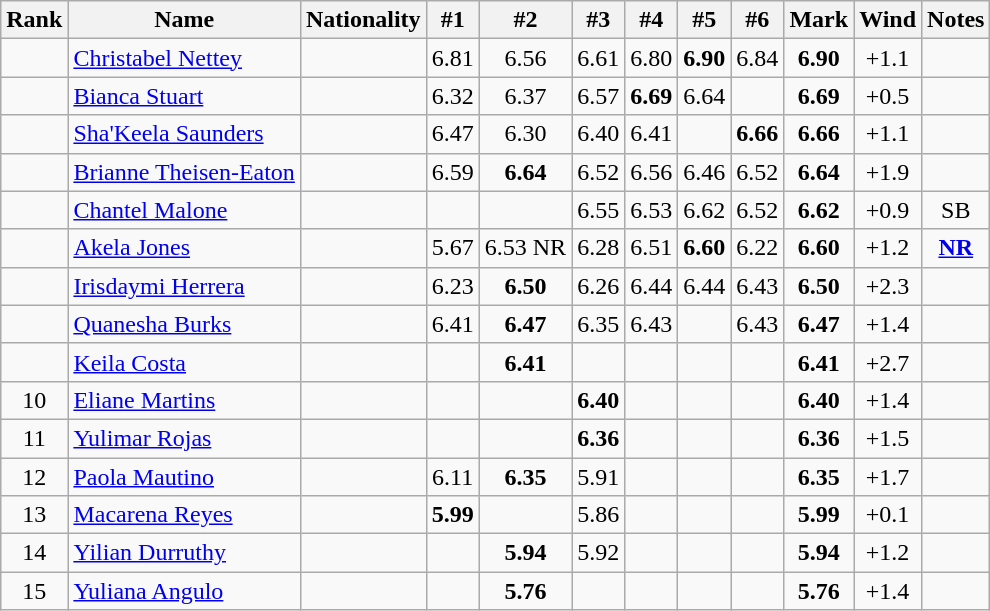<table class="wikitable sortable" style="text-align:center">
<tr>
<th>Rank</th>
<th>Name</th>
<th>Nationality</th>
<th>#1</th>
<th>#2</th>
<th>#3</th>
<th>#4</th>
<th>#5</th>
<th>#6</th>
<th>Mark</th>
<th>Wind</th>
<th>Notes</th>
</tr>
<tr>
<td></td>
<td align=left><a href='#'>Christabel Nettey</a></td>
<td align=left></td>
<td>6.81</td>
<td>6.56</td>
<td>6.61</td>
<td>6.80</td>
<td><strong>6.90</strong></td>
<td>6.84</td>
<td><strong>6.90</strong></td>
<td>+1.1</td>
<td></td>
</tr>
<tr>
<td></td>
<td align=left><a href='#'>Bianca Stuart</a></td>
<td align=left></td>
<td>6.32</td>
<td>6.37</td>
<td>6.57</td>
<td><strong>6.69</strong></td>
<td>6.64</td>
<td></td>
<td><strong>6.69</strong></td>
<td>+0.5</td>
<td></td>
</tr>
<tr>
<td></td>
<td align=left><a href='#'>Sha'Keela Saunders</a></td>
<td align=left></td>
<td>6.47</td>
<td>6.30</td>
<td>6.40</td>
<td>6.41</td>
<td></td>
<td><strong>6.66</strong></td>
<td><strong>6.66</strong></td>
<td>+1.1</td>
<td></td>
</tr>
<tr>
<td></td>
<td align=left><a href='#'>Brianne Theisen-Eaton</a></td>
<td align=left></td>
<td>6.59</td>
<td><strong>6.64</strong></td>
<td>6.52</td>
<td>6.56</td>
<td>6.46</td>
<td>6.52</td>
<td><strong>6.64</strong></td>
<td>+1.9</td>
<td></td>
</tr>
<tr>
<td></td>
<td align=left><a href='#'>Chantel Malone</a></td>
<td align=left></td>
<td></td>
<td></td>
<td>6.55</td>
<td>6.53</td>
<td>6.62</td>
<td>6.52</td>
<td><strong>6.62</strong></td>
<td>+0.9</td>
<td>SB</td>
</tr>
<tr>
<td></td>
<td align=left><a href='#'>Akela Jones</a></td>
<td align=left></td>
<td>5.67</td>
<td>6.53 NR</td>
<td>6.28</td>
<td>6.51</td>
<td><strong>6.60</strong></td>
<td>6.22</td>
<td><strong>6.60</strong></td>
<td>+1.2</td>
<td><strong><a href='#'>NR</a></strong></td>
</tr>
<tr>
<td></td>
<td align=left><a href='#'>Irisdaymi Herrera</a></td>
<td align=left></td>
<td>6.23</td>
<td><strong>6.50</strong></td>
<td>6.26</td>
<td>6.44</td>
<td>6.44</td>
<td>6.43</td>
<td><strong>6.50</strong></td>
<td>+2.3</td>
<td></td>
</tr>
<tr>
<td></td>
<td align=left><a href='#'>Quanesha Burks</a></td>
<td align=left></td>
<td>6.41</td>
<td><strong>6.47</strong></td>
<td>6.35</td>
<td>6.43</td>
<td></td>
<td>6.43</td>
<td><strong>6.47</strong></td>
<td>+1.4</td>
<td></td>
</tr>
<tr>
<td></td>
<td align=left><a href='#'>Keila Costa</a></td>
<td align=left></td>
<td></td>
<td><strong>6.41</strong></td>
<td></td>
<td></td>
<td></td>
<td></td>
<td><strong>6.41</strong></td>
<td>+2.7</td>
<td></td>
</tr>
<tr>
<td>10</td>
<td align=left><a href='#'>Eliane Martins</a></td>
<td align=left></td>
<td></td>
<td></td>
<td><strong>6.40</strong></td>
<td></td>
<td></td>
<td></td>
<td><strong>6.40</strong></td>
<td>+1.4</td>
<td></td>
</tr>
<tr>
<td>11</td>
<td align=left><a href='#'>Yulimar Rojas</a></td>
<td align=left></td>
<td></td>
<td></td>
<td><strong>6.36</strong></td>
<td></td>
<td></td>
<td></td>
<td><strong>6.36</strong></td>
<td>+1.5</td>
<td></td>
</tr>
<tr>
<td>12</td>
<td align=left><a href='#'>Paola Mautino</a></td>
<td align=left></td>
<td>6.11</td>
<td><strong>6.35</strong></td>
<td>5.91</td>
<td></td>
<td></td>
<td></td>
<td><strong>6.35</strong></td>
<td>+1.7</td>
<td></td>
</tr>
<tr>
<td>13</td>
<td align=left><a href='#'>Macarena Reyes</a></td>
<td align=left></td>
<td><strong>5.99</strong></td>
<td></td>
<td>5.86</td>
<td></td>
<td></td>
<td></td>
<td><strong>5.99</strong></td>
<td>+0.1</td>
<td></td>
</tr>
<tr>
<td>14</td>
<td align=left><a href='#'>Yilian Durruthy</a></td>
<td align=left></td>
<td></td>
<td><strong>5.94</strong></td>
<td>5.92</td>
<td></td>
<td></td>
<td></td>
<td><strong>5.94</strong></td>
<td>+1.2</td>
<td></td>
</tr>
<tr>
<td>15</td>
<td align=left><a href='#'>Yuliana Angulo</a></td>
<td align=left></td>
<td></td>
<td><strong>5.76</strong></td>
<td></td>
<td></td>
<td></td>
<td></td>
<td><strong>5.76</strong></td>
<td>+1.4</td>
<td></td>
</tr>
</table>
